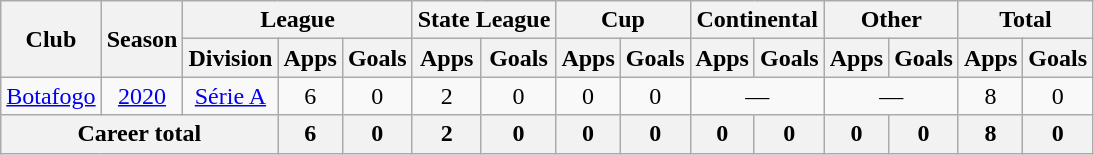<table class="wikitable" style="text-align: center">
<tr>
<th rowspan="2">Club</th>
<th rowspan="2">Season</th>
<th colspan="3">League</th>
<th colspan="2">State League</th>
<th colspan="2">Cup</th>
<th colspan="2">Continental</th>
<th colspan="2">Other</th>
<th colspan="2">Total</th>
</tr>
<tr>
<th>Division</th>
<th>Apps</th>
<th>Goals</th>
<th>Apps</th>
<th>Goals</th>
<th>Apps</th>
<th>Goals</th>
<th>Apps</th>
<th>Goals</th>
<th>Apps</th>
<th>Goals</th>
<th>Apps</th>
<th>Goals</th>
</tr>
<tr>
<td><a href='#'>Botafogo</a></td>
<td><a href='#'>2020</a></td>
<td><a href='#'>Série A</a></td>
<td>6</td>
<td>0</td>
<td>2</td>
<td>0</td>
<td>0</td>
<td>0</td>
<td colspan="2">—</td>
<td colspan="2">—</td>
<td>8</td>
<td>0</td>
</tr>
<tr>
<th colspan="3"><strong>Career total</strong></th>
<th>6</th>
<th>0</th>
<th>2</th>
<th>0</th>
<th>0</th>
<th>0</th>
<th>0</th>
<th>0</th>
<th>0</th>
<th>0</th>
<th>8</th>
<th>0</th>
</tr>
</table>
